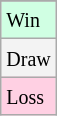<table class="wikitable">
<tr>
</tr>
<tr bgcolor = "#d0ffe3">
<td><small>Win</small></td>
</tr>
<tr bgcolor = "#f3f3f3">
<td><small>Draw</small></td>
</tr>
<tr bgcolor = "#ffd0e3">
<td><small>Loss</small></td>
</tr>
</table>
